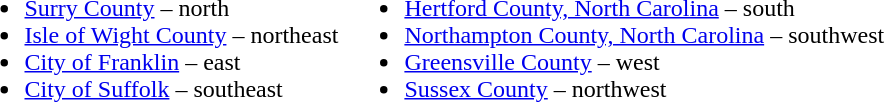<table>
<tr valign=top>
<td><br><ul><li><a href='#'>Surry County</a> – north</li><li><a href='#'>Isle of Wight County</a> – northeast</li><li><a href='#'>City of Franklin</a> – east</li><li><a href='#'>City of Suffolk</a> – southeast</li></ul></td>
<td><br><ul><li><a href='#'>Hertford County, North Carolina</a> – south</li><li><a href='#'>Northampton County, North Carolina</a> – southwest</li><li><a href='#'>Greensville County</a> – west</li><li><a href='#'>Sussex County</a> – northwest</li></ul></td>
</tr>
</table>
